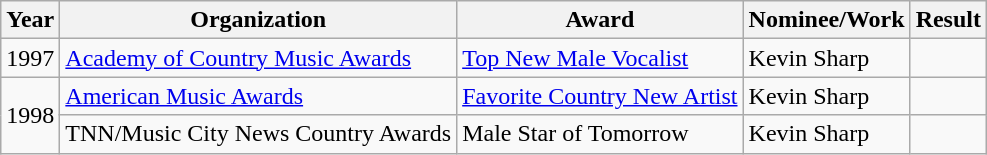<table class="wikitable">
<tr>
<th>Year</th>
<th>Organization</th>
<th>Award</th>
<th>Nominee/Work</th>
<th>Result</th>
</tr>
<tr>
<td>1997</td>
<td><a href='#'>Academy of Country Music Awards</a></td>
<td><a href='#'>Top New Male Vocalist</a></td>
<td>Kevin Sharp</td>
<td></td>
</tr>
<tr>
<td rowspan=2>1998</td>
<td><a href='#'>American Music Awards</a></td>
<td><a href='#'>Favorite Country New Artist</a></td>
<td>Kevin Sharp</td>
<td></td>
</tr>
<tr>
<td>TNN/Music City News Country Awards</td>
<td>Male Star of Tomorrow</td>
<td>Kevin Sharp</td>
<td></td>
</tr>
</table>
